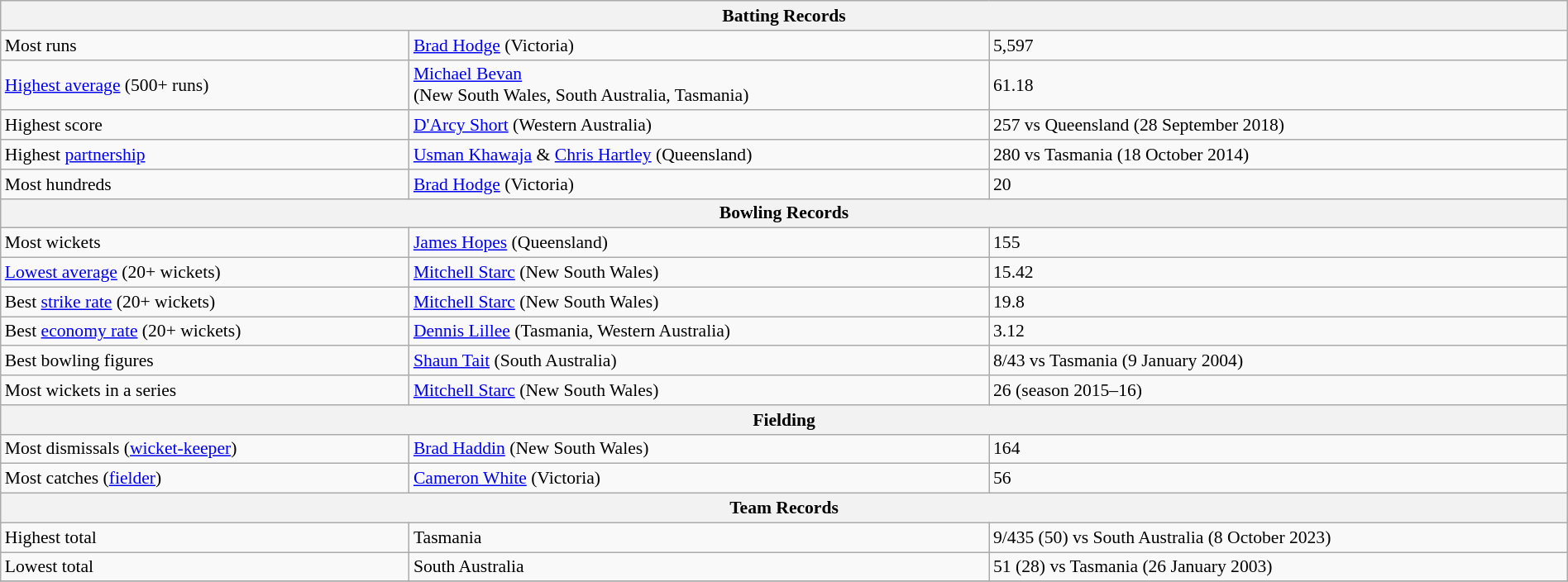<table class="wikitable" style="width:100%; font-size:90%">
<tr>
<th colspan="3">Batting Records</th>
</tr>
<tr>
<td>Most runs</td>
<td><a href='#'>Brad Hodge</a> (Victoria)</td>
<td>5,597</td>
</tr>
<tr>
<td><a href='#'>Highest average</a> (500+ runs)</td>
<td><a href='#'>Michael Bevan</a><br>(New South Wales, South Australia, Tasmania)</td>
<td>61.18</td>
</tr>
<tr>
<td>Highest score</td>
<td><a href='#'>D'Arcy Short</a> (Western Australia)</td>
<td>257 vs Queensland (28 September 2018)</td>
</tr>
<tr>
<td>Highest <a href='#'>partnership</a></td>
<td><a href='#'>Usman Khawaja</a> & <a href='#'>Chris Hartley</a> (Queensland)</td>
<td>280 vs Tasmania (18 October 2014)</td>
</tr>
<tr>
<td>Most hundreds</td>
<td><a href='#'>Brad Hodge</a> (Victoria)</td>
<td>20</td>
</tr>
<tr>
<th colspan="3">Bowling Records</th>
</tr>
<tr>
<td>Most wickets</td>
<td><a href='#'>James Hopes</a> (Queensland)</td>
<td>155</td>
</tr>
<tr>
<td><a href='#'>Lowest average</a> (20+ wickets)</td>
<td><a href='#'>Mitchell Starc</a> (New South Wales)</td>
<td>15.42</td>
</tr>
<tr>
<td>Best <a href='#'>strike rate</a> (20+ wickets)</td>
<td><a href='#'>Mitchell Starc</a> (New South Wales)</td>
<td>19.8</td>
</tr>
<tr>
<td>Best <a href='#'>economy rate</a> (20+ wickets)</td>
<td><a href='#'>Dennis Lillee</a> (Tasmania, Western Australia)</td>
<td>3.12</td>
</tr>
<tr>
<td>Best bowling figures</td>
<td><a href='#'>Shaun Tait</a> (South Australia)</td>
<td>8/43 vs Tasmania (9 January 2004)</td>
</tr>
<tr>
<td>Most wickets in a series</td>
<td><a href='#'>Mitchell Starc</a> (New South Wales)</td>
<td>26 (season 2015–16)</td>
</tr>
<tr>
<th colspan="3">Fielding</th>
</tr>
<tr>
<td>Most dismissals (<a href='#'>wicket-keeper</a>)</td>
<td><a href='#'>Brad Haddin</a> (New South Wales)</td>
<td>164</td>
</tr>
<tr>
<td>Most catches (<a href='#'>fielder</a>)</td>
<td><a href='#'>Cameron White</a> (Victoria)</td>
<td>56</td>
</tr>
<tr>
<th colspan="3">Team Records</th>
</tr>
<tr>
<td>Highest total</td>
<td>Tasmania</td>
<td>9/435 (50) vs South Australia (8 October 2023)</td>
</tr>
<tr>
<td>Lowest total</td>
<td>South Australia</td>
<td>51 (28) vs Tasmania (26 January 2003)</td>
</tr>
<tr>
</tr>
</table>
